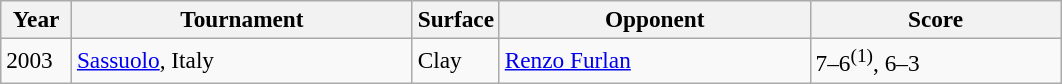<table class="sortable wikitable" style=font-size:97%>
<tr>
<th style="width:40px">Year</th>
<th style="width:220px">Tournament</th>
<th style="width:50px">Surface</th>
<th style="width:200px">Opponent</th>
<th style="width:160px" class="unsortable">Score</th>
</tr>
<tr>
<td>2003</td>
<td><a href='#'>Sassuolo</a>, Italy</td>
<td>Clay</td>
<td> <a href='#'>Renzo Furlan</a></td>
<td>7–6<sup>(1)</sup>, 6–3</td>
</tr>
</table>
